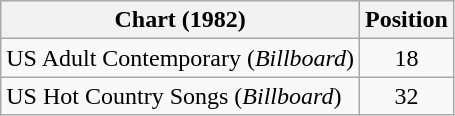<table class="wikitable sortable">
<tr>
<th>Chart (1982)</th>
<th>Position</th>
</tr>
<tr>
<td>US Adult Contemporary (<em>Billboard</em>)</td>
<td align="center">18</td>
</tr>
<tr>
<td>US Hot Country Songs (<em>Billboard</em>)</td>
<td align="center">32</td>
</tr>
</table>
